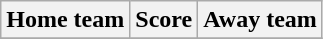<table class="wikitable" style="text-align: center">
<tr>
<th>Home team</th>
<th>Score</th>
<th>Away team</th>
</tr>
<tr>
</tr>
</table>
